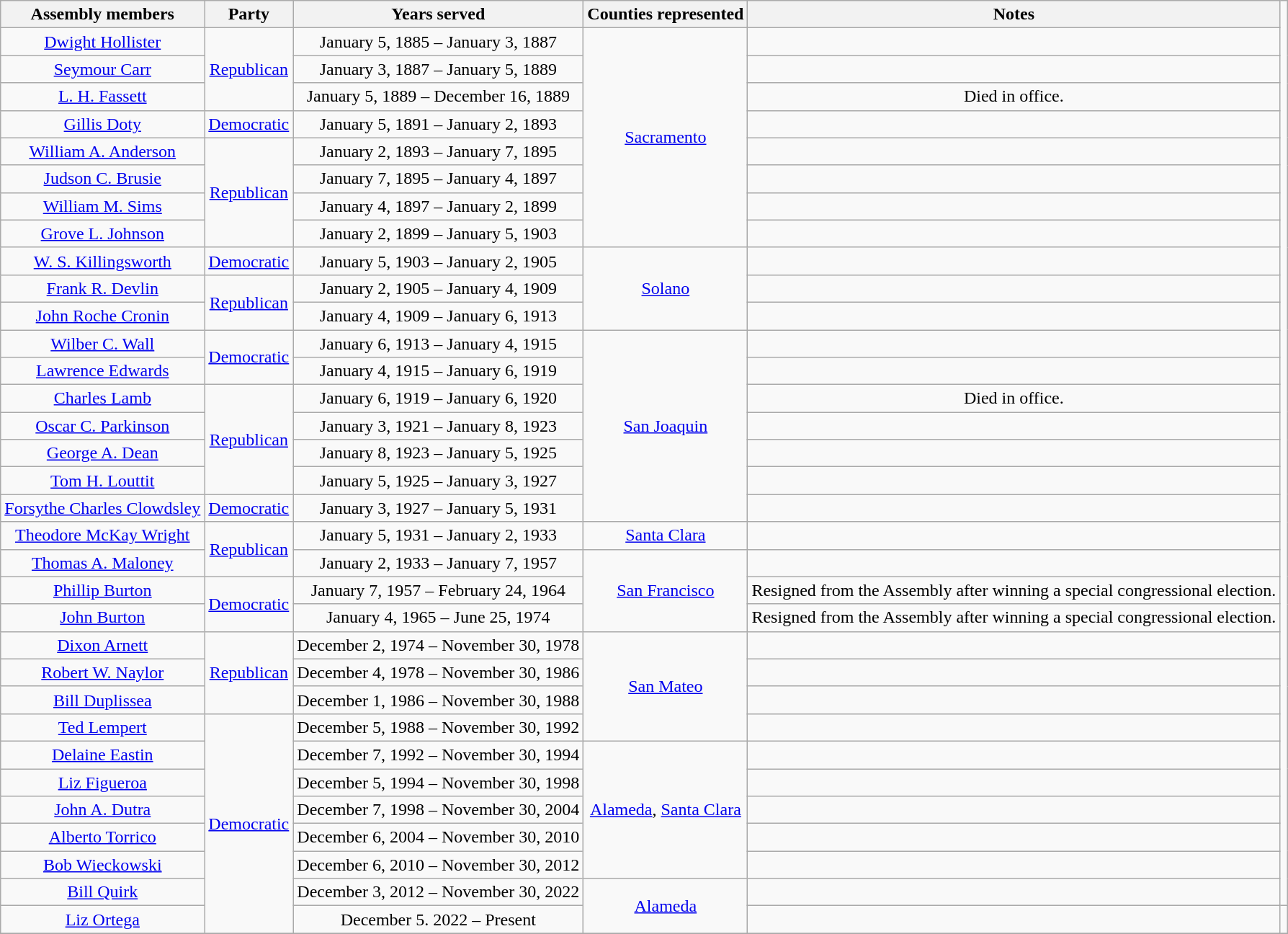<table class=wikitable style="text-align:center">
<tr>
<th>Assembly members</th>
<th>Party</th>
<th>Years served</th>
<th>Counties represented</th>
<th>Notes</th>
</tr>
<tr>
<td><a href='#'>Dwight Hollister</a></td>
<td rowspan=3 ><a href='#'>Republican</a></td>
<td>January 5, 1885 – January 3, 1887</td>
<td rowspan=8><a href='#'>Sacramento</a></td>
<td></td>
</tr>
<tr>
<td><a href='#'>Seymour Carr</a></td>
<td>January 3, 1887 – January 5, 1889</td>
<td></td>
</tr>
<tr>
<td><a href='#'>L. H. Fassett</a></td>
<td>January 5, 1889 – December 16, 1889</td>
<td>Died in office.</td>
</tr>
<tr>
<td><a href='#'>Gillis Doty</a></td>
<td><a href='#'>Democratic</a></td>
<td>January 5, 1891 – January 2, 1893</td>
<td></td>
</tr>
<tr>
<td><a href='#'>William A. Anderson</a></td>
<td rowspan=4 ><a href='#'>Republican</a></td>
<td>January 2, 1893 – January 7, 1895</td>
<td></td>
</tr>
<tr>
<td><a href='#'>Judson C. Brusie</a></td>
<td>January 7, 1895 – January 4, 1897</td>
<td></td>
</tr>
<tr>
<td><a href='#'>William M. Sims</a></td>
<td>January 4, 1897 – January 2, 1899</td>
<td></td>
</tr>
<tr>
<td><a href='#'>Grove L. Johnson</a></td>
<td>January 2, 1899 – January 5, 1903</td>
<td></td>
</tr>
<tr>
<td><a href='#'>W. S. Killingsworth</a></td>
<td><a href='#'>Democratic</a></td>
<td>January 5, 1903 – January 2, 1905</td>
<td rowspan=3><a href='#'>Solano</a></td>
<td></td>
</tr>
<tr>
<td><a href='#'>Frank R. Devlin</a></td>
<td rowspan=2 ><a href='#'>Republican</a></td>
<td>January 2, 1905 – January 4, 1909</td>
<td></td>
</tr>
<tr>
<td><a href='#'>John Roche Cronin</a></td>
<td>January 4, 1909 – January 6, 1913</td>
<td></td>
</tr>
<tr>
<td><a href='#'>Wilber C. Wall</a></td>
<td rowspan=2 ><a href='#'>Democratic</a></td>
<td>January 6, 1913 – January 4, 1915</td>
<td rowspan=7><a href='#'>San Joaquin</a></td>
<td></td>
</tr>
<tr>
<td><a href='#'>Lawrence Edwards</a></td>
<td>January 4, 1915 – January 6, 1919</td>
<td></td>
</tr>
<tr>
<td><a href='#'>Charles Lamb</a></td>
<td rowspan=4 ><a href='#'>Republican</a></td>
<td>January 6, 1919 – January 6, 1920</td>
<td>Died in office.</td>
</tr>
<tr>
<td><a href='#'>Oscar C. Parkinson</a></td>
<td>January 3, 1921 – January 8, 1923</td>
<td></td>
</tr>
<tr>
<td><a href='#'>George A. Dean</a></td>
<td>January 8, 1923 – January 5, 1925</td>
<td></td>
</tr>
<tr>
<td><a href='#'>Tom H. Louttit</a></td>
<td>January 5, 1925 – January 3, 1927</td>
<td></td>
</tr>
<tr>
<td><a href='#'>Forsythe Charles Clowdsley</a></td>
<td><a href='#'>Democratic</a></td>
<td>January 3, 1927 – January 5, 1931</td>
<td></td>
</tr>
<tr>
<td><a href='#'>Theodore McKay Wright</a></td>
<td rowspan=2 ><a href='#'>Republican</a></td>
<td>January 5, 1931 – January 2, 1933</td>
<td><a href='#'>Santa Clara</a></td>
<td></td>
</tr>
<tr>
<td><a href='#'>Thomas A. Maloney</a></td>
<td>January 2, 1933 – January 7, 1957</td>
<td rowspan=3><a href='#'>San Francisco</a></td>
<td></td>
</tr>
<tr>
<td><a href='#'>Phillip Burton</a></td>
<td rowspan=2 ><a href='#'>Democratic</a></td>
<td>January 7, 1957 – February 24, 1964</td>
<td>Resigned from the Assembly after winning a special congressional election.</td>
</tr>
<tr>
<td><a href='#'>John Burton</a></td>
<td>January 4, 1965 – June 25, 1974</td>
<td>Resigned from the Assembly after winning a special congressional election.</td>
</tr>
<tr>
<td><a href='#'>Dixon Arnett</a></td>
<td rowspan=3 ><a href='#'>Republican</a></td>
<td>December 2, 1974 – November 30, 1978</td>
<td rowspan=4><a href='#'>San Mateo</a></td>
<td></td>
</tr>
<tr>
<td><a href='#'>Robert W. Naylor</a></td>
<td>December 4, 1978 – November 30, 1986</td>
<td></td>
</tr>
<tr>
<td><a href='#'>Bill Duplissea</a></td>
<td>December 1, 1986 – November 30, 1988</td>
<td></td>
</tr>
<tr>
<td><a href='#'>Ted Lempert</a></td>
<td rowspan=8 ><a href='#'>Democratic</a></td>
<td>December 5, 1988 – November 30, 1992</td>
<td></td>
</tr>
<tr>
<td><a href='#'>Delaine Eastin</a></td>
<td>December 7, 1992 – November 30, 1994</td>
<td rowspan=5><a href='#'>Alameda</a>, <a href='#'>Santa Clara</a></td>
<td></td>
</tr>
<tr>
<td><a href='#'>Liz Figueroa</a></td>
<td>December 5, 1994 – November 30, 1998</td>
<td></td>
</tr>
<tr>
<td><a href='#'>John A. Dutra</a></td>
<td>December 7, 1998 – November 30, 2004</td>
<td></td>
</tr>
<tr>
<td><a href='#'>Alberto Torrico</a></td>
<td>December 6, 2004 – November 30, 2010</td>
<td></td>
</tr>
<tr>
<td><a href='#'>Bob Wieckowski</a></td>
<td>December 6, 2010 – November 30, 2012</td>
<td></td>
</tr>
<tr>
<td><a href='#'>Bill Quirk</a></td>
<td>December 3, 2012 – November 30, 2022</td>
<td rowspan="2"><a href='#'>Alameda</a></td>
<td></td>
</tr>
<tr>
<td><a href='#'>Liz Ortega</a></td>
<td>December 5. 2022 – Present</td>
<td></td>
<td></td>
</tr>
<tr>
</tr>
</table>
